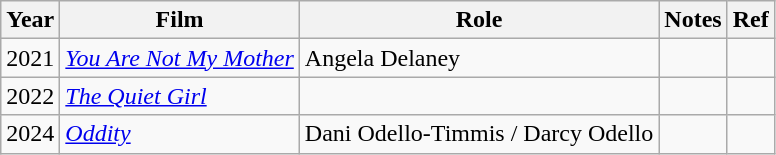<table class="wikitable">
<tr>
<th>Year</th>
<th>Film</th>
<th>Role</th>
<th>Notes</th>
<th>Ref</th>
</tr>
<tr>
<td>2021</td>
<td><em><a href='#'>You Are Not My Mother</a></em></td>
<td>Angela Delaney</td>
<td></td>
<td></td>
</tr>
<tr>
<td>2022</td>
<td><em><a href='#'>The Quiet Girl</a></em></td>
<td></td>
<td></td>
<td></td>
</tr>
<tr>
<td>2024</td>
<td><em><a href='#'>Oddity</a></em></td>
<td>Dani Odello-Timmis / Darcy Odello</td>
<td></td>
<td></td>
</tr>
</table>
